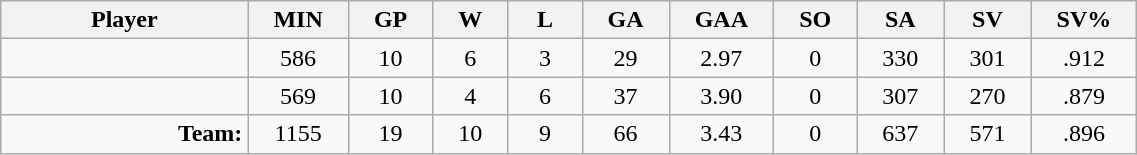<table width="60%" class="wikitable sortable">
<tr>
<th bgcolor="#DDDDFF" width="10%">Player</th>
<th width="3%" bgcolor="#DDDDFF" title="Minutes played">MIN</th>
<th width="3%" bgcolor="#DDDDFF" title="Games played in">GP</th>
<th width="3%" bgcolor="#DDDDFF" title="Wins">W</th>
<th width="3%" bgcolor="#DDDDFF"title="Losses">L</th>
<th width="3%" bgcolor="#DDDDFF" title="Goals against">GA</th>
<th width="3%" bgcolor="#DDDDFF" title="Goals against average">GAA</th>
<th width="3%" bgcolor="#DDDDFF" title="Shut-outs">SO</th>
<th width="3%" bgcolor="#DDDDFF" title="Shots against">SA</th>
<th width="3%" bgcolor="#DDDDFF" title="Shots saved">SV</th>
<th width="3%" bgcolor="#DDDDFF" title="Save percentage">SV%</th>
</tr>
<tr align="center">
<td align="right"></td>
<td>586</td>
<td>10</td>
<td>6</td>
<td>3</td>
<td>29</td>
<td>2.97</td>
<td>0</td>
<td>330</td>
<td>301</td>
<td>.912</td>
</tr>
<tr align="center">
<td align="right"></td>
<td>569</td>
<td>10</td>
<td>4</td>
<td>6</td>
<td>37</td>
<td>3.90</td>
<td>0</td>
<td>307</td>
<td>270</td>
<td>.879</td>
</tr>
<tr align="center">
<td align="right"><strong>Team:</strong></td>
<td>1155</td>
<td>19</td>
<td>10</td>
<td>9</td>
<td>66</td>
<td>3.43</td>
<td>0</td>
<td>637</td>
<td>571</td>
<td>.896</td>
</tr>
</table>
